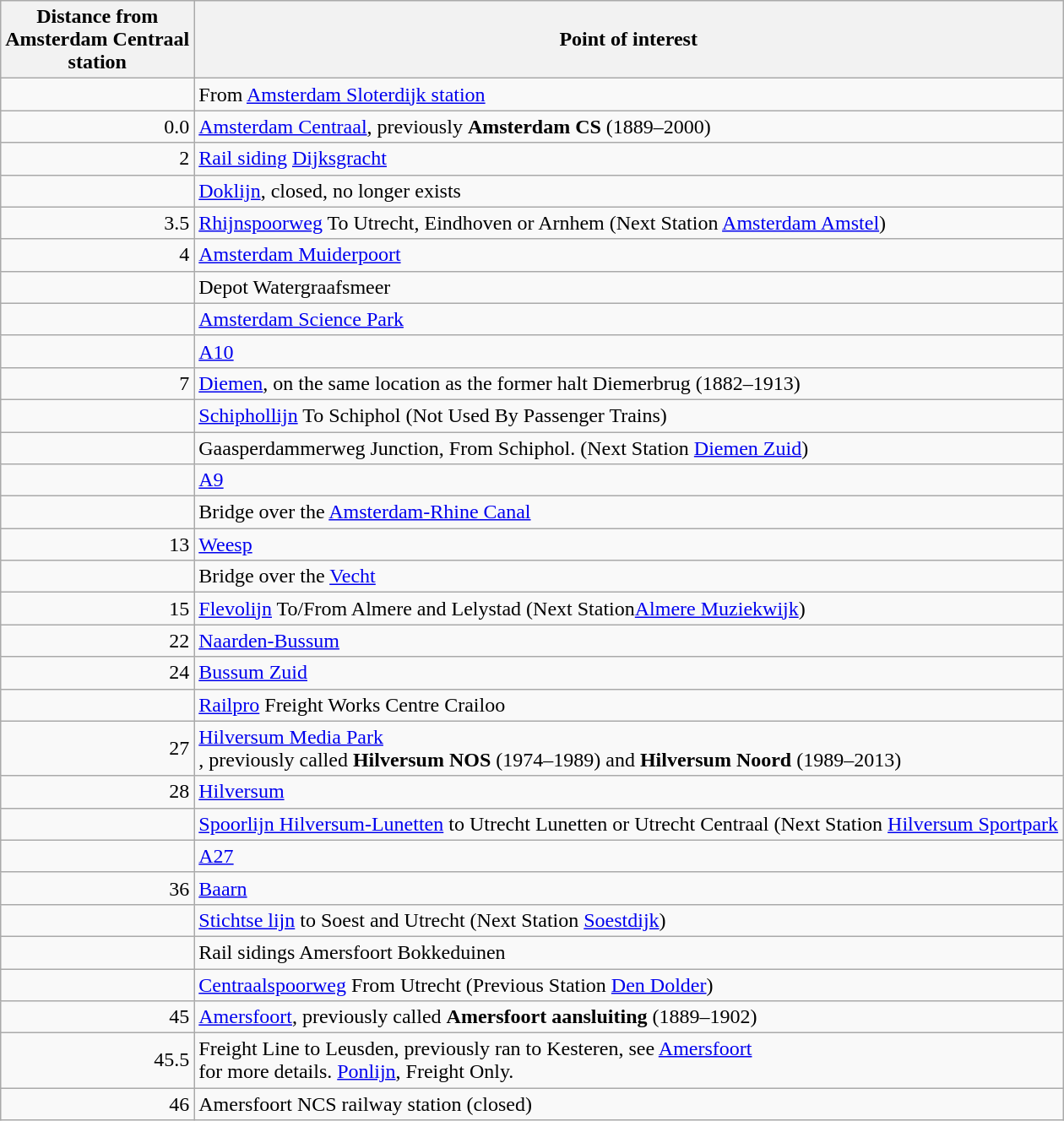<table class="wikitable vatop">
<tr>
<th>Distance from<br>Amsterdam Centraal<br>station </th>
<th>Point of interest</th>
</tr>
<tr>
<td align=right></td>
<td>From <a href='#'>Amsterdam Sloterdijk station</a></td>
</tr>
<tr>
<td align=right>0.0</td>
<td><a href='#'>Amsterdam Centraal</a>, previously <strong>Amsterdam CS</strong> (1889–2000)</td>
</tr>
<tr>
<td align=right>2</td>
<td><a href='#'>Rail siding</a> <a href='#'>Dijksgracht</a></td>
</tr>
<tr>
<td></td>
<td><a href='#'>Doklijn</a>, closed, no longer exists</td>
</tr>
<tr>
<td align=right>3.5</td>
<td><a href='#'>Rhijnspoorweg</a> To Utrecht, Eindhoven or Arnhem (Next Station <a href='#'>Amsterdam Amstel</a>)</td>
</tr>
<tr>
<td align=right>4</td>
<td><a href='#'>Amsterdam Muiderpoort</a></td>
</tr>
<tr>
<td></td>
<td>Depot Watergraafsmeer</td>
</tr>
<tr>
<td></td>
<td><a href='#'>Amsterdam Science Park</a></td>
</tr>
<tr>
<td></td>
<td><a href='#'>A10</a></td>
</tr>
<tr>
<td align=right>7</td>
<td><a href='#'>Diemen</a>, on the same location as the former halt Diemerbrug (1882–1913)</td>
</tr>
<tr>
<td></td>
<td><a href='#'>Schiphollijn</a> To Schiphol (Not Used By Passenger Trains)</td>
</tr>
<tr>
<td></td>
<td>Gaasperdammerweg Junction, From Schiphol. (Next Station <a href='#'>Diemen Zuid</a>)</td>
</tr>
<tr>
<td></td>
<td><a href='#'>A9</a></td>
</tr>
<tr>
<td></td>
<td>Bridge over the <a href='#'>Amsterdam-Rhine Canal</a></td>
</tr>
<tr>
<td align=right>13</td>
<td><a href='#'>Weesp</a></td>
</tr>
<tr>
<td></td>
<td>Bridge over the <a href='#'>Vecht</a></td>
</tr>
<tr>
<td align=right>15</td>
<td><a href='#'>Flevolijn</a> To/From Almere and Lelystad (Next Station<a href='#'>Almere Muziekwijk</a>)</td>
</tr>
<tr>
<td align=right>22</td>
<td><a href='#'>Naarden-Bussum</a></td>
</tr>
<tr>
<td align=right>24</td>
<td><a href='#'>Bussum Zuid</a></td>
</tr>
<tr>
<td></td>
<td><a href='#'>Railpro</a> Freight Works Centre Crailoo</td>
</tr>
<tr>
<td align=right>27</td>
<td><a href='#'>Hilversum Media Park</a><br>, previously called <strong>Hilversum NOS</strong> (1974–1989) and <strong>Hilversum Noord</strong> (1989–2013)</td>
</tr>
<tr>
<td align=right>28</td>
<td><a href='#'>Hilversum</a></td>
</tr>
<tr>
<td></td>
<td><a href='#'>Spoorlijn Hilversum-Lunetten</a> to Utrecht Lunetten or Utrecht Centraal (Next Station <a href='#'>Hilversum Sportpark</a></td>
</tr>
<tr>
<td></td>
<td><a href='#'>A27</a></td>
</tr>
<tr>
<td align=right>36</td>
<td><a href='#'>Baarn</a></td>
</tr>
<tr>
<td></td>
<td><a href='#'>Stichtse lijn</a> to Soest and Utrecht (Next Station <a href='#'>Soestdijk</a>)</td>
</tr>
<tr>
<td></td>
<td>Rail sidings Amersfoort Bokkeduinen</td>
</tr>
<tr>
<td></td>
<td><a href='#'>Centraalspoorweg</a> From Utrecht (Previous Station <a href='#'>Den Dolder</a>)</td>
</tr>
<tr>
<td align=right>45</td>
<td><a href='#'>Amersfoort</a>, previously called <strong>Amersfoort aansluiting</strong> (1889–1902)</td>
</tr>
<tr>
<td align=right>45.5</td>
<td>Freight Line to Leusden, previously ran to Kesteren, see <a href='#'>Amersfoort</a><br> for more details. <a href='#'>Ponlijn</a>, Freight Only.</td>
</tr>
<tr>
<td align=right>46</td>
<td>Amersfoort NCS railway station (closed)</td>
</tr>
</table>
